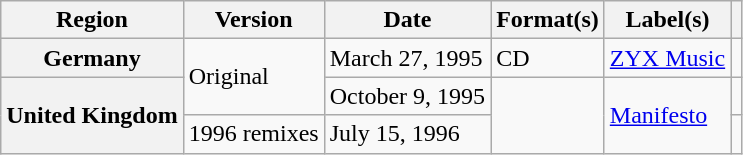<table class="wikitable plainrowheaders">
<tr>
<th scope="col">Region</th>
<th scope="col">Version</th>
<th scope="col">Date</th>
<th scope="col">Format(s)</th>
<th scope="col">Label(s)</th>
<th scope="col"></th>
</tr>
<tr>
<th scope="row">Germany</th>
<td rowspan="2">Original</td>
<td>March 27, 1995</td>
<td>CD</td>
<td><a href='#'>ZYX Music</a></td>
<td></td>
</tr>
<tr>
<th scope="row" rowspan="2">United Kingdom</th>
<td>October 9, 1995</td>
<td rowspan="2"></td>
<td rowspan="2"><a href='#'>Manifesto</a></td>
<td></td>
</tr>
<tr>
<td>1996 remixes</td>
<td>July 15, 1996</td>
<td></td>
</tr>
</table>
